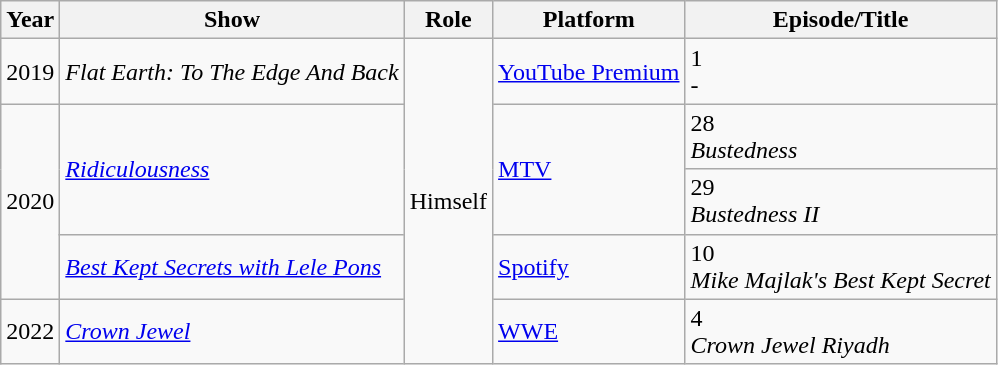<table class="wikitable sortable">
<tr>
<th scope="col">Year</th>
<th scope="col">Show</th>
<th scope="col">Role</th>
<th scope="col">Platform</th>
<th scope="col">Episode/Title</th>
</tr>
<tr>
<td>2019</td>
<td><em>Flat Earth: To The Edge And Back</em></td>
<td rowspan = "5">Himself</td>
<td><a href='#'>YouTube Premium</a></td>
<td>1<br> -</td>
</tr>
<tr>
<td rowspan="3">2020</td>
<td rowspan = "2"><em><a href='#'>Ridiculousness</a></em></td>
<td rowspan = "2"><a href='#'>MTV</a></td>
<td>28 <br> <em>Bustedness</em></td>
</tr>
<tr>
<td>29 <br> <em>Bustedness II</em></td>
</tr>
<tr>
<td><em><a href='#'>Best Kept Secrets with Lele Pons</a></em></td>
<td><a href='#'>Spotify</a></td>
<td>10 <br> <em>Mike Majlak's Best Kept Secret</em></td>
</tr>
<tr>
<td>2022</td>
<td><a href='#'><em>Crown Jewel</em></a></td>
<td><a href='#'>WWE</a></td>
<td>4 <br> <em>Crown Jewel Riyadh</em></td>
</tr>
</table>
